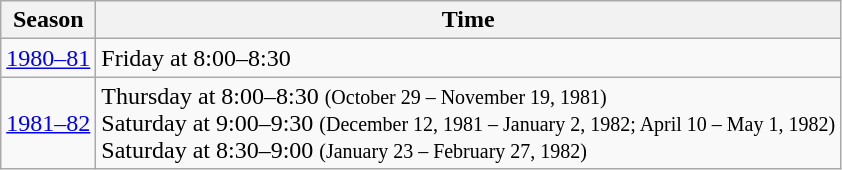<table class="wikitable">
<tr>
<th>Season</th>
<th>Time</th>
</tr>
<tr>
<td><a href='#'>1980–81</a></td>
<td>Friday at 8:00–8:30</td>
</tr>
<tr>
<td><a href='#'>1981–82</a></td>
<td>Thursday at 8:00–8:30 <small>(October 29 – November 19, 1981)</small><br>Saturday at 9:00–9:30 <small>(December 12, 1981 – January 2, 1982; April 10 – May 1, 1982)</small><br>Saturday at 8:30–9:00 <small>(January 23 – February 27, 1982)</small></td>
</tr>
</table>
